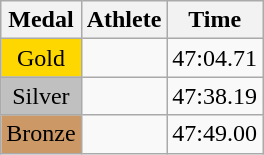<table class="wikitable">
<tr>
<th>Medal</th>
<th>Athlete</th>
<th>Time</th>
</tr>
<tr>
<td style="text-align:center;background-color:gold;">Gold</td>
<td></td>
<td>47:04.71</td>
</tr>
<tr>
<td style="text-align:center;background-color:silver;">Silver</td>
<td></td>
<td>47:38.19</td>
</tr>
<tr>
<td style="text-align:center;background-color:#CC9966;">Bronze</td>
<td></td>
<td>47:49.00</td>
</tr>
</table>
